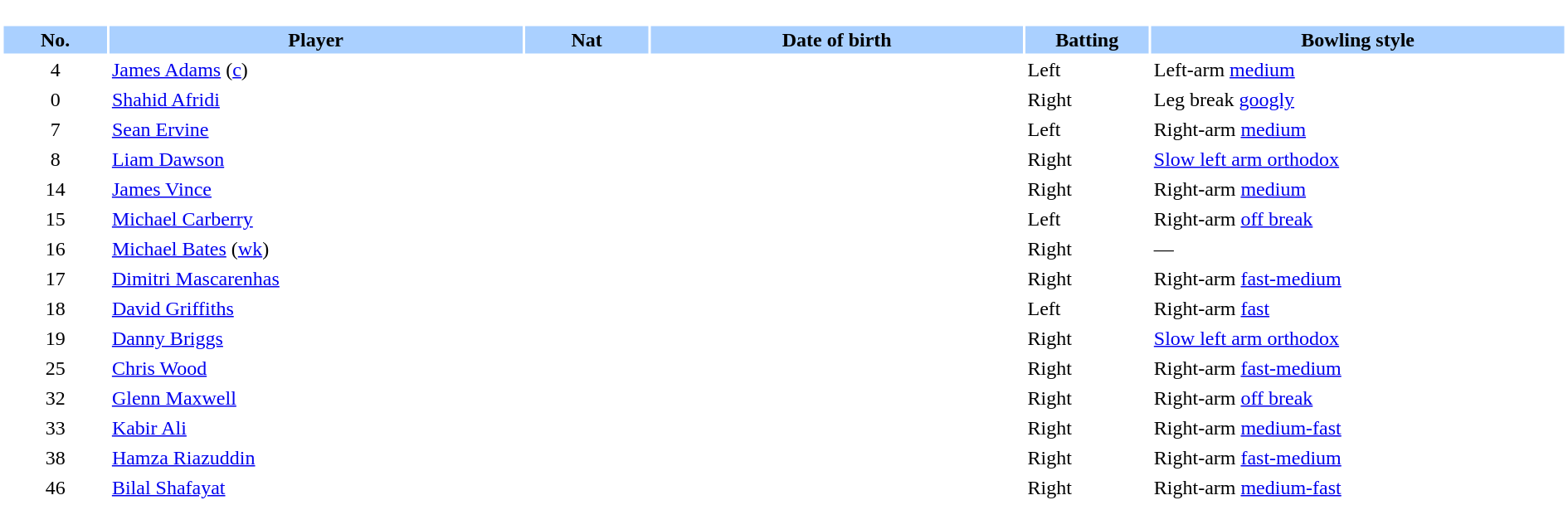<table border="0" style="width:100%;">
<tr>
<td style="vertical-align:top; background:#fff; width:90%;"><br><table border="0" cellspacing="2" cellpadding="2" style="width:100%;">
<tr style="background:#aad0ff;">
<th scope="col" width="5%">No.</th>
<th scope="col" width="20%">Player</th>
<th scope="col" width="6%">Nat</th>
<th scope="col" width="18%">Date of birth</th>
<th scope="col" width="6%">Batting</th>
<th scope="col" width="20%">Bowling style</th>
</tr>
<tr>
<td style="text-align:center">4</td>
<td><a href='#'>James Adams</a> (<a href='#'>c</a>)</td>
<td style="text-align:center"></td>
<td></td>
<td>Left</td>
<td>Left-arm <a href='#'>medium</a></td>
</tr>
<tr>
<td style="text-align:center">0</td>
<td><a href='#'>Shahid Afridi</a></td>
<td style="text-align:center"></td>
<td></td>
<td>Right</td>
<td>Leg break <a href='#'>googly</a></td>
</tr>
<tr>
<td style="text-align:center">7</td>
<td><a href='#'>Sean Ervine</a></td>
<td style="text-align:center"></td>
<td></td>
<td>Left</td>
<td>Right-arm <a href='#'>medium</a></td>
</tr>
<tr>
<td style="text-align:center">8</td>
<td><a href='#'>Liam Dawson</a></td>
<td style="text-align:center"></td>
<td></td>
<td>Right</td>
<td><a href='#'>Slow left arm orthodox</a></td>
</tr>
<tr>
<td style="text-align:center">14</td>
<td><a href='#'>James Vince</a></td>
<td style="text-align:center"></td>
<td></td>
<td>Right</td>
<td>Right-arm <a href='#'>medium</a></td>
</tr>
<tr>
<td style="text-align:center">15</td>
<td><a href='#'>Michael Carberry</a></td>
<td style="text-align:center"></td>
<td></td>
<td>Left</td>
<td>Right-arm <a href='#'>off break</a></td>
</tr>
<tr>
<td style="text-align:center">16</td>
<td><a href='#'>Michael Bates</a> (<a href='#'>wk</a>)</td>
<td style="text-align:center"></td>
<td></td>
<td>Right</td>
<td>—</td>
</tr>
<tr>
<td style="text-align:center">17</td>
<td><a href='#'>Dimitri Mascarenhas</a></td>
<td style="text-align:center"></td>
<td></td>
<td>Right</td>
<td>Right-arm <a href='#'>fast-medium</a></td>
</tr>
<tr>
<td style="text-align:center">18</td>
<td><a href='#'>David Griffiths</a></td>
<td style="text-align:center"></td>
<td></td>
<td>Left</td>
<td>Right-arm <a href='#'>fast</a></td>
</tr>
<tr>
<td style="text-align:center">19</td>
<td><a href='#'>Danny Briggs</a></td>
<td style="text-align:center"></td>
<td></td>
<td>Right</td>
<td><a href='#'>Slow left arm orthodox</a></td>
</tr>
<tr>
<td style="text-align:center">25</td>
<td><a href='#'>Chris Wood</a></td>
<td style="text-align:center"></td>
<td></td>
<td>Right</td>
<td>Right-arm <a href='#'>fast-medium</a></td>
</tr>
<tr>
<td style="text-align:center">32</td>
<td><a href='#'>Glenn Maxwell</a></td>
<td style="text-align:center"></td>
<td></td>
<td>Right</td>
<td>Right-arm <a href='#'>off break</a></td>
</tr>
<tr>
<td style="text-align:center">33</td>
<td><a href='#'>Kabir Ali</a></td>
<td style="text-align:center"></td>
<td></td>
<td>Right</td>
<td>Right-arm <a href='#'>medium-fast</a></td>
</tr>
<tr>
<td style="text-align:center">38</td>
<td><a href='#'>Hamza Riazuddin</a></td>
<td style="text-align:center"></td>
<td></td>
<td>Right</td>
<td>Right-arm <a href='#'>fast-medium</a></td>
</tr>
<tr>
<td style="text-align:center">46</td>
<td><a href='#'>Bilal Shafayat</a></td>
<td style="text-align:center"></td>
<td></td>
<td>Right</td>
<td>Right-arm <a href='#'>medium-fast</a></td>
</tr>
</table>
</td>
</tr>
</table>
